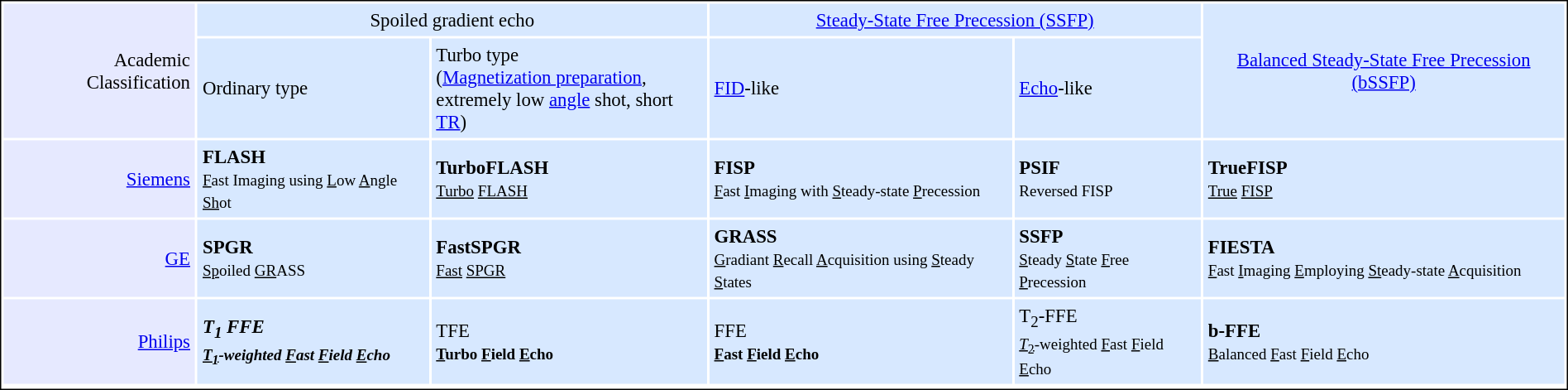<table align=center cellpadding="4" style="border:1px solid black; background-color:transparent; font-size: 95%;">
<tr>
<td style="text-align:right;background-color:#e6e9ff" rowspan="2">Academic Classification</td>
<td style="text-align:center;background-color:#d7e8ff" colspan="2">Spoiled gradient echo</td>
<td style="text-align:center;background-color:#d7e8ff" colspan="2"><a href='#'>Steady-State Free Precession (SSFP)</a></td>
<td style="text-align:center;background-color:#d7e8ff" rowspan="2"><a href='#'>Balanced Steady-State Free Precession (bSSFP)</a></td>
</tr>
<tr>
<td style="text-align:left;background-color:#d7e8ff">Ordinary type</td>
<td style="text-align:left;background-color:#d7e8ff">Turbo type<br>(<a href='#'>Magnetization preparation</a>, <br>extremely low <a href='#'>angle</a> shot, short <a href='#'>TR</a>)</td>
<td style="text-align:left;background-color:#d7e8ff"><a href='#'>FID</a>-like</td>
<td style="text-align:left;background-color:#d7e8ff"><a href='#'>Echo</a>-like</td>
</tr>
<tr>
<td style="text-align:right;background-color:#e6e9ff"><a href='#'>Siemens</a></td>
<td style="text-align:left;background-color:#d7e8ff"><strong>FLASH</strong> <br><small> <u>F</u>ast Imaging using <u>L</u>ow <u>A</u>ngle <u>Sh</u>ot </small></td>
<td style="text-align:left;background-color:#d7e8ff"><strong>TurboFLASH</strong> <br><small><u>Turbo</u> <u>FLASH</u> </small></td>
<td style="text-align:left;background-color:#d7e8ff"><strong>FISP</strong> <br><small> <u>F</u>ast <u>I</u>maging with <u>S</u>teady-state <u>P</u>recession </small></td>
<td style="text-align:left;background-color:#d7e8ff"><strong>PSIF</strong> <br><small> Reversed FISP </small></td>
<td style="text-align:left;background-color:#d7e8ff"><strong>TrueFISP</strong> <br><small> <u>True</u> <u>FISP</u> </small></td>
</tr>
<tr>
<td style="text-align:right;background-color:#e6e9ff"><a href='#'>GE</a></td>
<td style="text-align:left;background-color:#d7e8ff"><strong>SPGR</strong> <br><small> <u>Sp</u>oiled <u>GR</u>ASS </small></td>
<td style="text-align:left;background-color:#d7e8ff"><strong>FastSPGR</strong> <br><small> <u>Fast</u> <u>SPGR</u> </small></td>
<td style="text-align:left;background-color:#d7e8ff"><strong>GRASS</strong> <br><small> <u>G</u>radiant <u>R</u>ecall <u>A</u>cquisition using <u>S</u>teady <u>S</u>tates </small></td>
<td style="text-align:left;background-color:#d7e8ff"><strong>SSFP</strong> <br><small> <u>S</u>teady <u>S</u>tate <u>F</u>ree <u>P</u>recession </small></td>
<td style="text-align:left;background-color:#d7e8ff"><strong>FIESTA</strong> <br><small> <u>F</u>ast <u>I</u>maging <u>E</u>mploying <u>St</u>eady-state <u>A</u>cquisition </small></td>
</tr>
<tr>
<td style="text-align:right;background-color:#e6e9ff"><a href='#'>Philips</a></td>
<td style="text-align:left;background-color:#d7e8ff"><strong><em>T<em><sub>1</sub> FFE<strong> <br><small> <u></em>T<em><sub>1</sub></u>-weighted <u>F</u>ast <u>F</u>ield <u>E</u>cho </small></td>
<td style="text-align:left;background-color:#d7e8ff"></strong>TFE<strong> <br><small> <u>T</u>urbo <u>F</u>ield <u>E</u>cho </small></td>
<td style="text-align:left;background-color:#d7e8ff"></strong>FFE<strong> <br><small> <u>F</u>ast <u>F</u>ield <u>E</u>cho </small></td>
<td style="text-align:left;background-color:#d7e8ff"></em></strong>T</em><sub>2</sub>-FFE</strong> <br><small> <u><em>T</em><sub>2</sub></u>-weighted <u>F</u>ast <u>F</u>ield <u>E</u>cho </small></td>
<td style="text-align:left;background-color:#d7e8ff"><strong>b-FFE</strong> <br><small> <u>B</u>alanced <u>F</u>ast <u>F</u>ield <u>E</u>cho </small></td>
</tr>
<tr>
</tr>
</table>
